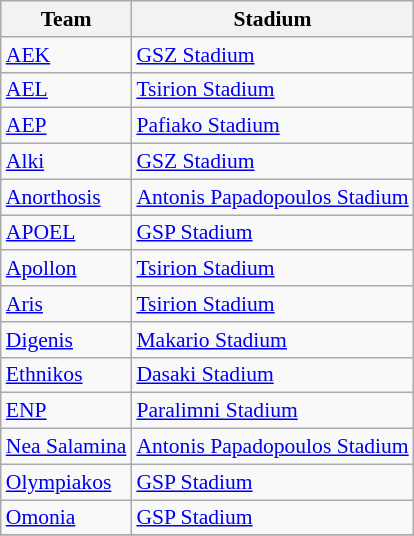<table class="wikitable" style="font-size:90%">
<tr>
<th>Team</th>
<th>Stadium</th>
</tr>
<tr>
<td><a href='#'>AEK</a></td>
<td><a href='#'>GSZ Stadium</a></td>
</tr>
<tr>
<td><a href='#'>AEL</a></td>
<td><a href='#'>Tsirion Stadium</a></td>
</tr>
<tr>
<td><a href='#'>AEP</a></td>
<td><a href='#'>Pafiako Stadium</a></td>
</tr>
<tr>
<td><a href='#'>Alki</a></td>
<td><a href='#'>GSZ Stadium</a></td>
</tr>
<tr>
<td><a href='#'>Anorthosis</a></td>
<td><a href='#'>Antonis Papadopoulos Stadium</a></td>
</tr>
<tr>
<td><a href='#'>APOEL</a></td>
<td><a href='#'>GSP Stadium</a></td>
</tr>
<tr>
<td><a href='#'>Apollon</a></td>
<td><a href='#'>Tsirion Stadium</a></td>
</tr>
<tr>
<td><a href='#'>Aris</a></td>
<td><a href='#'>Tsirion Stadium</a></td>
</tr>
<tr>
<td><a href='#'>Digenis</a></td>
<td><a href='#'>Makario Stadium</a></td>
</tr>
<tr>
<td><a href='#'>Ethnikos</a></td>
<td><a href='#'>Dasaki Stadium</a></td>
</tr>
<tr>
<td><a href='#'>ENP</a></td>
<td><a href='#'>Paralimni Stadium</a></td>
</tr>
<tr>
<td><a href='#'>Nea Salamina</a></td>
<td><a href='#'>Antonis Papadopoulos Stadium</a></td>
</tr>
<tr>
<td><a href='#'>Olympiakos</a></td>
<td><a href='#'>GSP Stadium</a></td>
</tr>
<tr>
<td><a href='#'>Omonia</a></td>
<td><a href='#'>GSP Stadium</a></td>
</tr>
<tr>
</tr>
</table>
